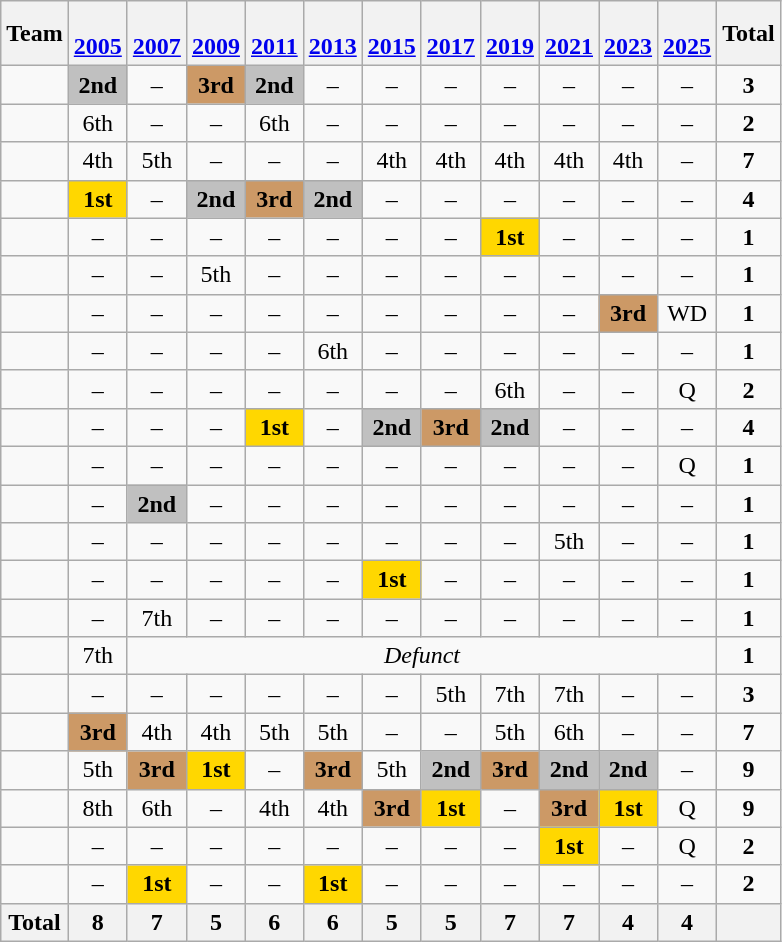<table class="wikitable" style="text-align:center">
<tr>
<th>Team</th>
<th><br><a href='#'>2005</a></th>
<th><br><a href='#'>2007</a></th>
<th><br><a href='#'>2009</a></th>
<th><br><a href='#'>2011</a></th>
<th><br><a href='#'>2013</a></th>
<th><br><a href='#'>2015</a></th>
<th><br><a href='#'>2017</a></th>
<th><br><a href='#'>2019</a></th>
<th><br><a href='#'>2021</a></th>
<th><br><a href='#'>2023</a></th>
<th><br><a href='#'>2025</a></th>
<th>Total</th>
</tr>
<tr>
<td align=left></td>
<td bgcolor=silver><strong>2nd</strong></td>
<td>–</td>
<td bgcolor=cc9966><strong>3rd</strong></td>
<td bgcolor=silver><strong>2nd</strong></td>
<td>–</td>
<td>–</td>
<td>–</td>
<td>–</td>
<td>–</td>
<td>–</td>
<td>–</td>
<td><strong>3</strong></td>
</tr>
<tr>
<td align=left></td>
<td>6th</td>
<td>–</td>
<td>–</td>
<td>6th</td>
<td>–</td>
<td>–</td>
<td>–</td>
<td>–</td>
<td>–</td>
<td>–</td>
<td>–</td>
<td><strong>2</strong></td>
</tr>
<tr>
<td align=left></td>
<td>4th</td>
<td>5th</td>
<td>–</td>
<td>–</td>
<td>–</td>
<td>4th</td>
<td>4th</td>
<td>4th</td>
<td>4th</td>
<td>4th</td>
<td>–</td>
<td><strong>7</strong></td>
</tr>
<tr>
<td align=left></td>
<td bgcolor=gold><strong>1st</strong></td>
<td>–</td>
<td bgcolor=silver><strong>2nd</strong></td>
<td bgcolor=cc9966><strong>3rd</strong></td>
<td bgcolor=silver><strong>2nd</strong></td>
<td>–</td>
<td>–</td>
<td>–</td>
<td>–</td>
<td>–</td>
<td>–</td>
<td><strong>4</strong></td>
</tr>
<tr>
<td align=left></td>
<td>–</td>
<td>–</td>
<td>–</td>
<td>–</td>
<td>–</td>
<td>–</td>
<td>–</td>
<td bgcolor=gold><strong>1st</strong></td>
<td>–</td>
<td>–</td>
<td>–</td>
<td><strong>1</strong></td>
</tr>
<tr>
<td align=left></td>
<td>–</td>
<td>–</td>
<td>5th</td>
<td>–</td>
<td>–</td>
<td>–</td>
<td>–</td>
<td>–</td>
<td>–</td>
<td>–</td>
<td>–</td>
<td><strong>1</strong></td>
</tr>
<tr>
<td align=left></td>
<td>–</td>
<td>–</td>
<td>–</td>
<td>–</td>
<td>–</td>
<td>–</td>
<td>–</td>
<td>–</td>
<td>–</td>
<td bgcolor=cc9966><strong>3rd</strong></td>
<td>WD</td>
<td><strong>1</strong></td>
</tr>
<tr>
<td align=left></td>
<td>–</td>
<td>–</td>
<td>–</td>
<td>–</td>
<td>6th</td>
<td>–</td>
<td>–</td>
<td>–</td>
<td>–</td>
<td>–</td>
<td>–</td>
<td><strong>1</strong></td>
</tr>
<tr>
<td align=left></td>
<td>–</td>
<td>–</td>
<td>–</td>
<td>–</td>
<td>–</td>
<td>–</td>
<td>–</td>
<td>6th</td>
<td>–</td>
<td>–</td>
<td>Q</td>
<td><strong>2</strong></td>
</tr>
<tr>
<td align=left></td>
<td>–</td>
<td>–</td>
<td>–</td>
<td bgcolor=gold><strong>1st</strong></td>
<td>–</td>
<td bgcolor=silver><strong>2nd</strong></td>
<td bgcolor=cc9966><strong>3rd</strong></td>
<td bgcolor=silver><strong>2nd</strong></td>
<td>–</td>
<td>–</td>
<td>–</td>
<td><strong>4</strong></td>
</tr>
<tr>
<td align=left></td>
<td>–</td>
<td>–</td>
<td>–</td>
<td>–</td>
<td>–</td>
<td>–</td>
<td>–</td>
<td>–</td>
<td>–</td>
<td>–</td>
<td>Q</td>
<td><strong>1</strong></td>
</tr>
<tr>
<td align=left></td>
<td>–</td>
<td bgcolor=silver><strong>2nd</strong></td>
<td>–</td>
<td>–</td>
<td>–</td>
<td>–</td>
<td>–</td>
<td>–</td>
<td>–</td>
<td>–</td>
<td>–</td>
<td><strong>1</strong></td>
</tr>
<tr>
<td align=left></td>
<td>–</td>
<td>–</td>
<td>–</td>
<td>–</td>
<td>–</td>
<td>–</td>
<td>–</td>
<td>–</td>
<td>5th</td>
<td>–</td>
<td>–</td>
<td><strong>1</strong></td>
</tr>
<tr>
<td align=left></td>
<td>–</td>
<td>–</td>
<td>–</td>
<td>–</td>
<td>–</td>
<td bgcolor=gold><strong>1st</strong></td>
<td>–</td>
<td>–</td>
<td>–</td>
<td>–</td>
<td>–</td>
<td><strong>1</strong></td>
</tr>
<tr>
<td align=left></td>
<td>–</td>
<td>7th</td>
<td>–</td>
<td>–</td>
<td>–</td>
<td>–</td>
<td>–</td>
<td>–</td>
<td>–</td>
<td>–</td>
<td>–</td>
<td><strong>1</strong></td>
</tr>
<tr>
<td align=left></td>
<td>7th</td>
<td colspan=10><em>Defunct</em></td>
<td><strong>1</strong></td>
</tr>
<tr>
<td align=left></td>
<td>–</td>
<td>–</td>
<td>–</td>
<td>–</td>
<td>–</td>
<td>–</td>
<td>5th</td>
<td>7th</td>
<td>7th</td>
<td>–</td>
<td>–</td>
<td><strong>3</strong></td>
</tr>
<tr>
<td align=left></td>
<td bgcolor=cc9966><strong>3rd</strong></td>
<td>4th</td>
<td>4th</td>
<td>5th</td>
<td>5th</td>
<td>–</td>
<td>–</td>
<td>5th</td>
<td>6th</td>
<td>–</td>
<td>–</td>
<td><strong>7</strong></td>
</tr>
<tr>
<td align=left></td>
<td>5th</td>
<td bgcolor=cc9966><strong>3rd</strong></td>
<td bgcolor=gold><strong>1st</strong></td>
<td>–</td>
<td bgcolor=cc9966><strong>3rd</strong></td>
<td>5th</td>
<td bgcolor=silver><strong>2nd</strong></td>
<td bgcolor=cc9966><strong>3rd</strong></td>
<td bgcolor=silver><strong>2nd</strong></td>
<td bgcolor=silver><strong>2nd</strong></td>
<td>–</td>
<td><strong>9</strong></td>
</tr>
<tr>
<td align=left></td>
<td>8th</td>
<td>6th</td>
<td>–</td>
<td>4th</td>
<td>4th</td>
<td bgcolor=cc9966><strong>3rd</strong></td>
<td bgcolor=gold><strong>1st</strong></td>
<td>–</td>
<td bgcolor=cc9966><strong>3rd</strong></td>
<td bgcolor=gold><strong>1st</strong></td>
<td>Q</td>
<td><strong>9</strong></td>
</tr>
<tr>
<td align=left></td>
<td>–</td>
<td>–</td>
<td>–</td>
<td>–</td>
<td>–</td>
<td>–</td>
<td>–</td>
<td>–</td>
<td bgcolor=gold><strong>1st</strong></td>
<td>–</td>
<td>Q</td>
<td><strong>2</strong></td>
</tr>
<tr>
<td align=left></td>
<td>–</td>
<td bgcolor=gold><strong>1st</strong></td>
<td>–</td>
<td>–</td>
<td bgcolor=gold><strong>1st</strong></td>
<td>–</td>
<td>–</td>
<td>–</td>
<td>–</td>
<td>–</td>
<td>–</td>
<td><strong>2</strong></td>
</tr>
<tr>
<th>Total</th>
<th>8</th>
<th>7</th>
<th>5</th>
<th>6</th>
<th>6</th>
<th>5</th>
<th>5</th>
<th>7</th>
<th>7</th>
<th>4</th>
<th>4</th>
<th></th>
</tr>
</table>
